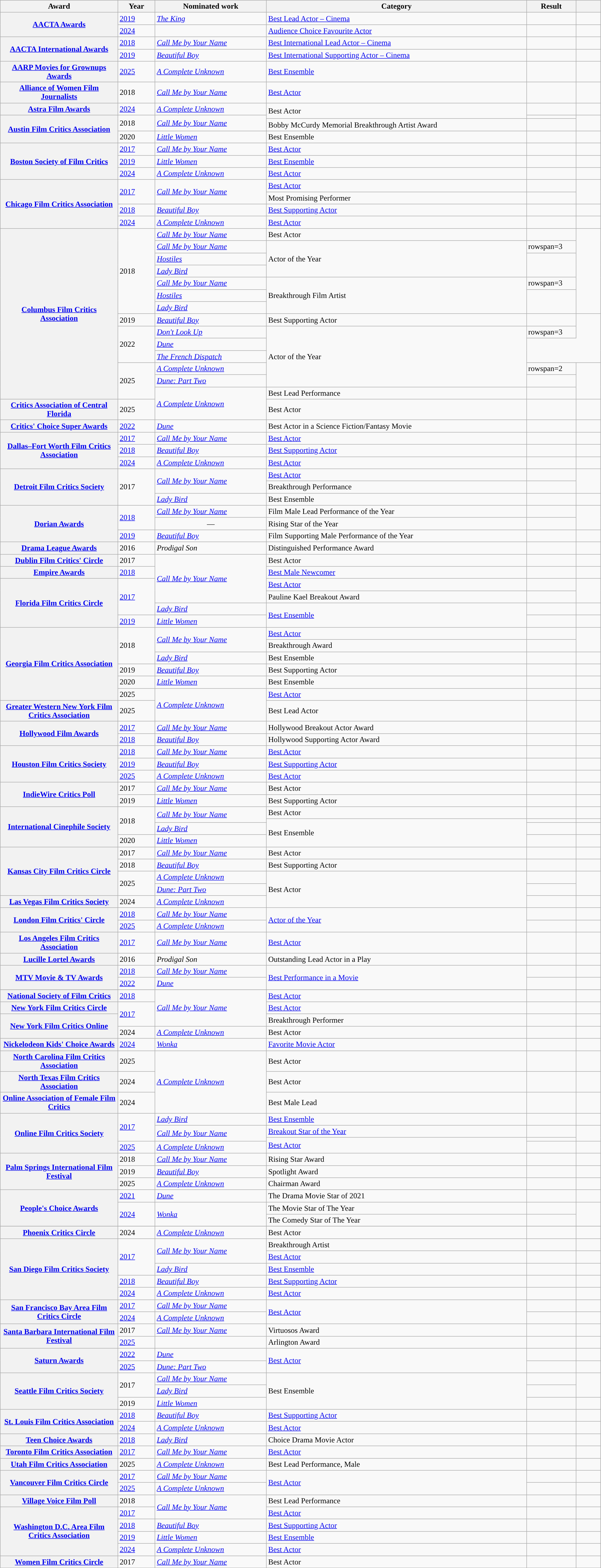<table class="wikitable sortable plainrowheaders" style="width:99%;">
<tr>
<th scope="col" style="width:19%;">Award</th>
<th scope="col" style="width:6%;">Year</th>
<th scope="col" style="width:18%;">Nominated work</th>
<th scope="col" style="width:42%;">Category</th>
<th scope="col" style="width:8%;">Result</th>
<th scope="col" style="width:4%;" class="unsortable"></th>
</tr>
<tr>
<th scope="row" rowspan=2><a href='#'>AACTA Awards</a></th>
<td><a href='#'>2019</a></td>
<td data-sort-value="King, The"><em><a href='#'>The King</a></em></td>
<td><a href='#'>Best Lead Actor – Cinema</a></td>
<td></td>
<td style="text-align:center;"></td>
</tr>
<tr>
<td><a href='#'>2024</a></td>
<td></td>
<td><a href='#'>Audience Choice Favourite Actor</a></td>
<td></td>
<td style="text-align:center"></td>
</tr>
<tr>
<th scope="row" rowspan="2"><a href='#'>AACTA International Awards</a></th>
<td><a href='#'>2018</a></td>
<td><em><a href='#'>Call Me by Your Name</a></em></td>
<td><a href='#'>Best International Lead Actor – Cinema</a></td>
<td></td>
<td style="text-align:center;"></td>
</tr>
<tr>
<td><a href='#'>2019</a></td>
<td><em><a href='#'>Beautiful Boy</a></em></td>
<td><a href='#'>Best International Supporting Actor – Cinema</a></td>
<td></td>
<td style="text-align:center;"></td>
</tr>
<tr>
<th scope="row"><a href='#'>AARP Movies for Grownups Awards</a></th>
<td><a href='#'>2025</a></td>
<td><em><a href='#'>A Complete Unknown</a></em></td>
<td><a href='#'>Best Ensemble</a></td>
<td></td>
<td style="text-align:center;"></td>
</tr>
<tr>
<th scope="row"><a href='#'>Alliance of Women Film Journalists</a></th>
<td rowspan="1">2018</td>
<td rowspan="1"><em><a href='#'>Call Me by Your Name</a></em></td>
<td><a href='#'>Best Actor</a></td>
<td></td>
<td style="text-align: center;"></td>
</tr>
<tr>
<th scope="row" rowspan="1"><a href='#'>Astra Film Awards</a></th>
<td><a href='#'>2024</a></td>
<td><em><a href='#'>A Complete Unknown</a></em></td>
<td rowspan="2">Best Actor</td>
<td></td>
<td style="text-align: center;"></td>
</tr>
<tr>
<th scope="row" rowspan="3"><a href='#'>Austin Film Critics Association</a></th>
<td rowspan="2">2018</td>
<td rowspan="2"><em><a href='#'>Call Me by Your Name</a></em></td>
<td></td>
<td rowspan="2" style="text-align: center;"></td>
</tr>
<tr>
<td>Bobby McCurdy Memorial Breakthrough Artist Award</td>
<td></td>
</tr>
<tr>
<td>2020</td>
<td><em><a href='#'>Little Women</a></em></td>
<td>Best Ensemble</td>
<td></td>
<td style="text-align: center;"></td>
</tr>
<tr>
<th scope="row" rowspan="3"><a href='#'>Boston Society of Film Critics</a></th>
<td><a href='#'>2017</a></td>
<td><em><a href='#'>Call Me by Your Name</a></em></td>
<td><a href='#'>Best Actor</a></td>
<td></td>
<td style="text-align:center;"></td>
</tr>
<tr>
<td><a href='#'>2019</a></td>
<td><em><a href='#'>Little Women</a></em></td>
<td><a href='#'>Best Ensemble</a></td>
<td></td>
<td style="text-align: center;"></td>
</tr>
<tr>
<td><a href='#'>2024</a></td>
<td><em><a href='#'>A Complete Unknown</a></em></td>
<td><a href='#'>Best Actor</a></td>
<td></td>
<td style="text-align: center;"></td>
</tr>
<tr>
<th scope="row" rowspan="4"><a href='#'>Chicago Film Critics Association</a></th>
<td rowspan="2"><a href='#'>2017</a></td>
<td rowspan="2"><em><a href='#'>Call Me by Your Name</a></em></td>
<td><a href='#'>Best Actor</a></td>
<td></td>
<td rowspan="2" style="text-align: center;"></td>
</tr>
<tr>
<td>Most Promising Performer</td>
<td></td>
</tr>
<tr>
<td><a href='#'>2018</a></td>
<td><em><a href='#'>Beautiful Boy</a></em></td>
<td><a href='#'>Best Supporting Actor</a></td>
<td></td>
<td style="text-align: center;"></td>
</tr>
<tr>
<td><a href='#'>2024</a></td>
<td><em><a href='#'>A Complete Unknown</a></em></td>
<td><a href='#'>Best Actor</a></td>
<td></td>
<td style="text-align: center;"></td>
</tr>
<tr>
<th scope="row" rowspan="14"><a href='#'>Columbus Film Critics Association</a></th>
<td rowspan="7">2018</td>
<td><em><a href='#'>Call Me by Your Name</a></em></td>
<td>Best Actor</td>
<td></td>
<td rowspan="7"></td>
</tr>
<tr>
<td><em><a href='#'>Call Me by Your Name</a></em></td>
<td rowspan="3">Actor of the Year</td>
<td>rowspan=3 </td>
</tr>
<tr>
<td><em><a href='#'>Hostiles</a></em></td>
</tr>
<tr>
<td><em><a href='#'>Lady Bird</a></em></td>
</tr>
<tr>
<td><em><a href='#'>Call Me by Your Name</a></em></td>
<td rowspan="3">Breakthrough Film Artist</td>
<td>rowspan=3 </td>
</tr>
<tr>
<td><em><a href='#'>Hostiles</a></em></td>
</tr>
<tr>
<td><em><a href='#'>Lady Bird</a></em></td>
</tr>
<tr>
<td>2019</td>
<td><em><a href='#'>Beautiful Boy</a></em></td>
<td>Best Supporting Actor</td>
<td></td>
</tr>
<tr>
<td rowspan="3">2022</td>
<td><em><a href='#'>Don't Look Up</a></em></td>
<td rowspan="5">Actor of the Year</td>
<td>rowspan=3 </td>
</tr>
<tr>
<td><em><a href='#'>Dune</a></em></td>
</tr>
<tr>
<td><em><a href='#'>The French Dispatch</a></em></td>
</tr>
<tr>
<td rowspan="3">2025</td>
<td><em><a href='#'>A Complete Unknown</a></em></td>
<td>rowspan=2 </td>
<td rowspan="3" align="center"><br></td>
</tr>
<tr>
<td><em><a href='#'>Dune: Part Two</a></em></td>
</tr>
<tr>
<td rowspan="2"><em><a href='#'>A Complete Unknown</a></em></td>
<td>Best Lead Performance</td>
<td></td>
</tr>
<tr>
<th scope="row"><a href='#'>Critics Association of Central Florida</a></th>
<td>2025</td>
<td>Best Actor</td>
<td></td>
<td style="text-align:center;"></td>
</tr>
<tr>
<th scope="row"><a href='#'>Critics' Choice Super Awards</a></th>
<td><a href='#'>2022</a></td>
<td><em><a href='#'>Dune</a></em></td>
<td>Best Actor in a Science Fiction/Fantasy Movie</td>
<td></td>
<td style="text-align:center;"></td>
</tr>
<tr>
<th scope="row" rowspan="3"><a href='#'>Dallas–Fort Worth Film Critics Association</a></th>
<td><a href='#'>2017</a></td>
<td><em><a href='#'>Call Me by Your Name</a></em></td>
<td><a href='#'>Best Actor</a></td>
<td></td>
<td style="text-align: center;"></td>
</tr>
<tr>
<td><a href='#'>2018</a></td>
<td><em><a href='#'>Beautiful Boy</a></em></td>
<td><a href='#'>Best Supporting Actor</a></td>
<td></td>
<td style="text-align: center;"></td>
</tr>
<tr>
<td><a href='#'>2024</a></td>
<td><em><a href='#'>A Complete Unknown</a></em></td>
<td><a href='#'>Best Actor</a></td>
<td></td>
<td style="text-align: center;"></td>
</tr>
<tr>
<th scope="row" rowspan="3"><a href='#'>Detroit Film Critics Society</a></th>
<td rowspan="3">2017</td>
<td rowspan="2"><em><a href='#'>Call Me by Your Name</a></em></td>
<td><a href='#'>Best Actor</a></td>
<td></td>
<td rowspan="2" style="text-align: center;"></td>
</tr>
<tr>
<td>Breakthrough Performance</td>
<td></td>
</tr>
<tr>
<td><em><a href='#'>Lady Bird</a></em></td>
<td>Best Ensemble</td>
<td></td>
<td style="text-align: center;"></td>
</tr>
<tr>
<th scope="row" rowspan="3"><a href='#'>Dorian Awards</a></th>
<td rowspan="2"><a href='#'>2018</a></td>
<td><em><a href='#'>Call Me by Your Name</a></em></td>
<td>Film Male Lead Performance of the Year</td>
<td></td>
<td style="text-align:center;" rowspan="2"></td>
</tr>
<tr>
<td style="text-align:center;">—</td>
<td>Rising Star of the Year</td>
<td></td>
</tr>
<tr>
<td><a href='#'>2019</a></td>
<td><em><a href='#'>Beautiful Boy</a></em></td>
<td>Film Supporting Male Performance of the Year</td>
<td></td>
<td style="text-align:center;"></td>
</tr>
<tr>
<th scope="row"><a href='#'>Drama League Awards</a></th>
<td>2016</td>
<td><em>Prodigal Son</em></td>
<td>Distinguished Performance Award</td>
<td></td>
<td style="text-align:center;"></td>
</tr>
<tr>
<th scope="row"><a href='#'>Dublin Film Critics' Circle</a></th>
<td>2017</td>
<td rowspan="4"><em><a href='#'>Call Me by Your Name</a></em></td>
<td>Best Actor</td>
<td></td>
<td style="text-align: center;"></td>
</tr>
<tr>
<th scope="row"><a href='#'>Empire Awards</a></th>
<td><a href='#'>2018</a></td>
<td><a href='#'>Best Male Newcomer</a></td>
<td></td>
<td style="text-align:center;"></td>
</tr>
<tr>
<th scope="row" rowspan="4"><a href='#'>Florida Film Critics Circle</a></th>
<td rowspan="3"><a href='#'>2017</a></td>
<td><a href='#'>Best Actor</a></td>
<td></td>
<td rowspan="2" style="text-align: center;"></td>
</tr>
<tr>
<td>Pauline Kael Breakout Award</td>
<td></td>
</tr>
<tr>
<td><em><a href='#'>Lady Bird</a></em></td>
<td rowspan="2"><a href='#'>Best Ensemble</a></td>
<td></td>
<td style="text-align: center;"></td>
</tr>
<tr>
<td><a href='#'>2019</a></td>
<td><em><a href='#'>Little Women</a></em></td>
<td></td>
<td style="text-align: center;"></td>
</tr>
<tr>
<th scope="row" rowspan="6"><a href='#'>Georgia Film Critics Association</a></th>
<td rowspan="3">2018</td>
<td rowspan="2"><em><a href='#'>Call Me by Your Name</a></em></td>
<td><a href='#'>Best Actor</a></td>
<td></td>
<td rowspan="2" style="text-align: center;"></td>
</tr>
<tr>
<td>Breakthrough Award</td>
<td></td>
</tr>
<tr>
<td><em><a href='#'>Lady Bird</a></em></td>
<td>Best Ensemble</td>
<td></td>
<td style="text-align: center;"></td>
</tr>
<tr>
<td>2019</td>
<td><em><a href='#'>Beautiful Boy</a></em></td>
<td>Best Supporting Actor</td>
<td></td>
<td style="text-align: center;"></td>
</tr>
<tr>
<td>2020</td>
<td><em><a href='#'>Little Women</a></em></td>
<td>Best Ensemble</td>
<td></td>
<td style="text-align: center;"></td>
</tr>
<tr>
<td>2025</td>
<td rowspan="2"><em><a href='#'>A Complete Unknown</a></em></td>
<td><a href='#'>Best Actor</a></td>
<td></td>
<td style="text-align: center;"></td>
</tr>
<tr>
<th scope="row"><a href='#'>Greater Western New York Film Critics Association</a></th>
<td>2025</td>
<td>Best Lead Actor</td>
<td></td>
<td style="text-align: center;"></td>
</tr>
<tr>
<th scope="row" rowspan="2"><a href='#'>Hollywood Film Awards</a></th>
<td><a href='#'>2017</a></td>
<td><em><a href='#'>Call Me by Your Name</a></em></td>
<td>Hollywood Breakout Actor Award</td>
<td></td>
<td style="text-align:center;"></td>
</tr>
<tr>
<td><a href='#'>2018</a></td>
<td><em><a href='#'>Beautiful Boy</a></em></td>
<td>Hollywood Supporting Actor Award</td>
<td></td>
<td style="text-align:center;"></td>
</tr>
<tr>
<th scope="row" rowspan="3"><a href='#'>Houston Film Critics Society</a></th>
<td><a href='#'>2018</a></td>
<td><em><a href='#'>Call Me by Your Name</a></em></td>
<td><a href='#'>Best Actor</a></td>
<td></td>
<td style="text-align: center;"></td>
</tr>
<tr>
<td><a href='#'>2019</a></td>
<td><em><a href='#'>Beautiful Boy</a></em></td>
<td><a href='#'>Best Supporting Actor</a></td>
<td></td>
<td style="text-align: center;"></td>
</tr>
<tr>
<td><a href='#'>2025</a></td>
<td><em><a href='#'>A Complete Unknown</a></em></td>
<td><a href='#'>Best Actor</a></td>
<td></td>
<td align="center"></td>
</tr>
<tr>
<th scope="row" rowspan="2"><a href='#'>IndieWire Critics Poll</a></th>
<td>2017</td>
<td><em><a href='#'>Call Me by Your Name</a></em></td>
<td>Best Actor</td>
<td></td>
<td style="text-align: center;"></td>
</tr>
<tr>
<td>2019</td>
<td><em><a href='#'>Little Women</a></em></td>
<td>Best Supporting Actor</td>
<td></td>
<td style="text-align: center;"></td>
</tr>
<tr>
<th scope="row" rowspan="4"><a href='#'>International Cinephile Society</a></th>
<td rowspan="3">2018</td>
<td rowspan="2"><em><a href='#'>Call Me by Your Name</a></em></td>
<td>Best Actor</td>
<td></td>
<td style="text-align: center;"></td>
</tr>
<tr>
<td rowspan="3">Best Ensemble</td>
<td></td>
<td style="text-align: center;"></td>
</tr>
<tr>
<td><em><a href='#'>Lady Bird</a></em></td>
<td></td>
<td style="text-align: center;"></td>
</tr>
<tr>
<td>2020</td>
<td><em><a href='#'>Little Women</a></em></td>
<td></td>
<td style="text-align: center;"></td>
</tr>
<tr>
<th scope="row" rowspan="4"><a href='#'>Kansas City Film Critics Circle</a></th>
<td>2017</td>
<td><em><a href='#'>Call Me by Your Name</a></em></td>
<td>Best Actor</td>
<td></td>
<td></td>
</tr>
<tr>
<td>2018</td>
<td><em><a href='#'>Beautiful Boy</a></em></td>
<td>Best Supporting Actor</td>
<td></td>
<td></td>
</tr>
<tr>
<td rowspan="2">2025</td>
<td><em><a href='#'>A Complete Unknown</a></em></td>
<td rowspan="3">Best Actor</td>
<td></td>
<td style="text-align: center;"  rowspan="2"></td>
</tr>
<tr>
<td><em><a href='#'>Dune: Part Two</a></em></td>
<td></td>
</tr>
<tr>
<th scope="row"><a href='#'>Las Vegas Film Critics Society</a></th>
<td>2024</td>
<td><em><a href='#'>A Complete Unknown</a></em></td>
<td></td>
<td style="text-align: center;"></td>
</tr>
<tr>
<th scope="row" rowspan="2"><a href='#'>London Film Critics' Circle</a></th>
<td><a href='#'>2018</a></td>
<td><em><a href='#'>Call Me by Your Name</a></em></td>
<td rowspan="2"><a href='#'>Actor of the Year</a></td>
<td></td>
<td style="text-align: center;"></td>
</tr>
<tr>
<td><a href='#'>2025</a></td>
<td><em><a href='#'>A Complete Unknown</a></em></td>
<td></td>
<td style="text-align: center;"></td>
</tr>
<tr>
<th scope="row"><a href='#'>Los Angeles Film Critics Association</a></th>
<td><a href='#'>2017</a></td>
<td><em><a href='#'>Call Me by Your Name</a></em></td>
<td><a href='#'>Best Actor</a></td>
<td></td>
<td style="text-align: center;"></td>
</tr>
<tr>
<th scope="row"><a href='#'>Lucille Lortel Awards</a></th>
<td>2016</td>
<td><em>Prodigal Son</em></td>
<td>Outstanding Lead Actor in a Play</td>
<td></td>
<td style="text-align:center;"></td>
</tr>
<tr>
<th scope="row" rowspan="2"><a href='#'>MTV Movie & TV Awards</a></th>
<td><a href='#'>2018</a></td>
<td><em><a href='#'>Call Me by Your Name</a></em></td>
<td rowspan="2"><a href='#'>Best Performance in a Movie</a></td>
<td></td>
<td style="text-align:center;"></td>
</tr>
<tr>
<td><a href='#'>2022</a></td>
<td><em><a href='#'>Dune</a></em></td>
<td></td>
<td style="text-align:center;"></td>
</tr>
<tr>
</tr>
<tr>
<th scope="row"><a href='#'>National Society of Film Critics</a></th>
<td><a href='#'>2018</a></td>
<td rowspan="3"><em><a href='#'>Call Me by Your Name</a></em></td>
<td><a href='#'>Best Actor</a></td>
<td></td>
<td style="text-align:center;"></td>
</tr>
<tr>
<th scope="row"><a href='#'>New York Film Critics Circle</a></th>
<td rowspan="2"><a href='#'>2017</a></td>
<td><a href='#'>Best Actor</a></td>
<td></td>
<td style="text-align: center;"></td>
</tr>
<tr>
<th scope="row" rowspan="2"><a href='#'>New York Film Critics Online</a></th>
<td>Breakthrough Performer</td>
<td></td>
<td style="text-align: center;"></td>
</tr>
<tr>
<td>2024</td>
<td><em><a href='#'>A Complete Unknown</a></em></td>
<td>Best Actor</td>
<td></td>
<td style="text-align: center;"></td>
</tr>
<tr>
<th scope="row"><a href='#'>Nickelodeon Kids' Choice Awards</a></th>
<td><a href='#'>2024</a></td>
<td><em><a href='#'>Wonka</a></em></td>
<td><a href='#'>Favorite Movie Actor</a></td>
<td></td>
<td style="text-align: center;"></td>
</tr>
<tr>
<th scope="row"><a href='#'>North Carolina Film Critics Association</a></th>
<td>2025</td>
<td rowspan="3"><em><a href='#'>A Complete Unknown</a></em></td>
<td>Best Actor</td>
<td></td>
<td style="text-align: center;"></td>
</tr>
<tr>
<th scope="row"><a href='#'>North Texas Film Critics Association</a></th>
<td>2024</td>
<td>Best Actor</td>
<td></td>
<td style="text-align: center;"></td>
</tr>
<tr>
<th scope="row"><a href='#'>Online Association of Female Film Critics</a></th>
<td>2024</td>
<td>Best Male Lead</td>
<td></td>
<td style="text-align: center;"></td>
</tr>
<tr>
<th scope="row" rowspan="4"><a href='#'>Online Film Critics Society</a></th>
<td rowspan="3"><a href='#'>2017</a></td>
<td><em><a href='#'>Lady Bird</a></em></td>
<td><a href='#'>Best Ensemble</a></td>
<td></td>
<td style="text-align: center;"></td>
</tr>
<tr>
<td rowspan="2"><em><a href='#'>Call Me by Your Name</a></em></td>
<td><a href='#'>Breakout Star of the Year</a></td>
<td></td>
<td rowspan="2" style="text-align: center;"></td>
</tr>
<tr>
<td rowspan="2"><a href='#'>Best Actor</a></td>
<td></td>
</tr>
<tr>
<td><a href='#'>2025</a></td>
<td><em><a href='#'>A Complete Unknown</a></em></td>
<td></td>
<td align="center"></td>
</tr>
<tr>
<th scope="row" rowspan="3"><a href='#'>Palm Springs International Film Festival</a></th>
<td>2018</td>
<td><em><a href='#'>Call Me by Your Name</a></em></td>
<td>Rising Star Award</td>
<td></td>
<td style="text-align:center;"></td>
</tr>
<tr>
<td>2019</td>
<td><em><a href='#'>Beautiful Boy</a></em></td>
<td>Spotlight Award</td>
<td></td>
<td style="text-align:center;"></td>
</tr>
<tr>
<td>2025</td>
<td><em><a href='#'>A Complete Unknown</a></em></td>
<td>Chairman Award</td>
<td></td>
<td style="text-align:center;"></td>
</tr>
<tr>
<th scope="row" rowspan="3"><a href='#'>People's Choice Awards</a></th>
<td><a href='#'>2021</a></td>
<td><em><a href='#'>Dune</a></em></td>
<td>The Drama Movie Star of 2021</td>
<td></td>
<td style="text-align:center;"></td>
</tr>
<tr>
<td rowspan="2"><a href='#'>2024</a></td>
<td rowspan="2"><em><a href='#'>Wonka</a></em></td>
<td>The Movie Star of The Year</td>
<td></td>
<td style="text-align:center;" rowspan="2"></td>
</tr>
<tr>
<td>The Comedy Star of The Year</td>
<td></td>
</tr>
<tr>
</tr>
<tr>
<th scope="row"><a href='#'>Phoenix Critics Circle</a></th>
<td>2024</td>
<td><em><a href='#'>A Complete Unknown</a></em></td>
<td>Best Actor</td>
<td></td>
<td style="text-align:center;"></td>
</tr>
<tr>
<th scope="row" rowspan="5"><a href='#'>San Diego Film Critics Society</a></th>
<td rowspan="3"><a href='#'>2017</a></td>
<td rowspan="2"><em><a href='#'>Call Me by Your Name</a></em></td>
<td>Breakthrough Artist</td>
<td></td>
<td style="text-align: center;"></td>
</tr>
<tr>
<td><a href='#'>Best Actor</a></td>
<td></td>
<td style="text-align: center;"></td>
</tr>
<tr>
<td><em><a href='#'>Lady Bird</a></em></td>
<td><a href='#'>Best Ensemble</a></td>
<td></td>
<td style="text-align: center;"></td>
</tr>
<tr>
<td><a href='#'>2018</a></td>
<td><em><a href='#'>Beautiful Boy</a></em></td>
<td><a href='#'>Best Supporting Actor</a></td>
<td></td>
<td style="text-align: center;"></td>
</tr>
<tr>
<td><a href='#'>2024</a></td>
<td><em><a href='#'>A Complete Unknown</a></em></td>
<td><a href='#'>Best Actor</a></td>
<td></td>
<td style="text-align: center;"></td>
</tr>
<tr>
<th scope="row" rowspan="2"><a href='#'>San Francisco Bay Area Film Critics Circle</a></th>
<td><a href='#'>2017</a></td>
<td><em><a href='#'>Call Me by Your Name</a></em></td>
<td rowspan="2"><a href='#'>Best Actor</a></td>
<td></td>
<td style="text-align: center;"></td>
</tr>
<tr>
<td><a href='#'>2024</a></td>
<td><em><a href='#'>A Complete Unknown</a></em></td>
<td></td>
<td style="text-align: center;"></td>
</tr>
<tr>
<th scope="row" rowspan="2"><a href='#'>Santa Barbara International Film Festival</a></th>
<td>2017</td>
<td><em><a href='#'>Call Me by Your Name</a></em></td>
<td>Virtuosos Award</td>
<td></td>
<td style="text-align:center;"></td>
</tr>
<tr>
<td><a href='#'>2025</a></td>
<td></td>
<td>Arlington Award</td>
<td></td>
<td style="text-align:center;"></td>
</tr>
<tr>
<th scope="row" rowspan="2"><a href='#'>Saturn Awards</a></th>
<td><a href='#'>2022</a></td>
<td><em><a href='#'>Dune</a></em></td>
<td rowspan="2"><a href='#'>Best Actor</a></td>
<td></td>
<td style="text-align:center;"></td>
</tr>
<tr>
<td><a href='#'>2025</a></td>
<td><em><a href='#'>Dune: Part Two</a></em></td>
<td></td>
<td align="center"></td>
</tr>
<tr>
<th scope="row" rowspan="3"><a href='#'>Seattle Film Critics Society</a></th>
<td rowspan="2">2017</td>
<td><em><a href='#'>Call Me by Your Name</a></em></td>
<td rowspan="3">Best Ensemble</td>
<td></td>
<td rowspan="2" style="text-align: center;"></td>
</tr>
<tr>
<td><em><a href='#'>Lady Bird</a></em></td>
<td></td>
</tr>
<tr>
<td>2019</td>
<td><em><a href='#'>Little Women</a></em></td>
<td></td>
<td style="text-align: center;"></td>
</tr>
<tr>
<th scope="row" rowspan="2"><a href='#'>St. Louis Film Critics Association</a></th>
<td><a href='#'>2018</a></td>
<td><em><a href='#'>Beautiful Boy</a></em></td>
<td><a href='#'>Best Supporting Actor</a></td>
<td></td>
<td style="text-align: center;"></td>
</tr>
<tr>
<td><a href='#'>2024</a></td>
<td><em><a href='#'>A Complete Unknown</a></em></td>
<td><a href='#'>Best Actor</a></td>
<td></td>
<td style="text-align: center;"></td>
</tr>
<tr>
<th scope="row"><a href='#'>Teen Choice Awards</a></th>
<td><a href='#'>2018</a></td>
<td><em><a href='#'>Lady Bird</a></em></td>
<td>Choice Drama Movie Actor</td>
<td></td>
<td style="text-align:center;"></td>
</tr>
<tr>
<th scope="row"><a href='#'>Toronto Film Critics Association</a></th>
<td rowspan="1"><a href='#'>2017</a></td>
<td rowspan="1"><em><a href='#'>Call Me by Your Name</a></em></td>
<td><a href='#'>Best Actor</a></td>
<td></td>
<td style="text-align: center;"></td>
</tr>
<tr>
<th scope="row"><a href='#'>Utah Film Critics Association</a></th>
<td>2025</td>
<td><em><a href='#'>A Complete Unknown</a></em></td>
<td>Best Lead Performance, Male</td>
<td></td>
<td style="text-align: center;"></td>
</tr>
<tr>
<th scope="row" rowspan="2"><a href='#'>Vancouver Film Critics Circle</a></th>
<td><a href='#'>2017</a></td>
<td><em><a href='#'>Call Me by Your Name</a></em></td>
<td rowspan="2"><a href='#'>Best Actor</a></td>
<td></td>
<td style="text-align: center;"></td>
</tr>
<tr>
<td><a href='#'>2025</a></td>
<td><em><a href='#'>A Complete Unknown</a></em></td>
<td></td>
<td align="center"></td>
</tr>
<tr>
<th scope="row"><a href='#'>Village Voice Film Poll</a></th>
<td>2018</td>
<td rowspan="2"><em><a href='#'>Call Me by Your Name</a></em></td>
<td>Best Lead Performance</td>
<td></td>
<td style="text-align: center;"></td>
</tr>
<tr>
<th scope="row" rowspan="4"><a href='#'>Washington D.C. Area Film Critics Association</a></th>
<td><a href='#'>2017</a></td>
<td><a href='#'>Best Actor</a></td>
<td></td>
<td style="text-align: center;"></td>
</tr>
<tr>
<td><a href='#'>2018</a></td>
<td><em><a href='#'>Beautiful Boy</a></em></td>
<td><a href='#'>Best Supporting Actor</a></td>
<td></td>
<td style="text-align: center;"></td>
</tr>
<tr>
<td><a href='#'>2019</a></td>
<td><em><a href='#'>Little Women</a></em></td>
<td><a href='#'>Best Ensemble</a></td>
<td></td>
<td style="text-align: center;"></td>
</tr>
<tr>
<td><a href='#'>2024</a></td>
<td><em><a href='#'>A Complete Unknown</a></em></td>
<td><a href='#'>Best Actor</a></td>
<td></td>
<td style="text-align: center;"></td>
</tr>
<tr>
<th scope="row"><a href='#'>Women Film Critics Circle</a></th>
<td>2017</td>
<td><em><a href='#'>Call Me by Your Name</a></em></td>
<td>Best Actor</td>
<td></td>
<td style="text-align: center;"></td>
</tr>
<tr>
</tr>
</table>
